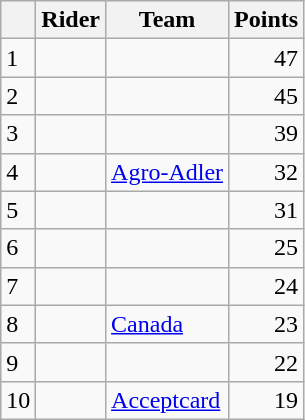<table class="wikitable">
<tr>
<th></th>
<th>Rider</th>
<th>Team</th>
<th>Points</th>
</tr>
<tr>
<td>1</td>
<td> </td>
<td></td>
<td align=right>47</td>
</tr>
<tr>
<td>2</td>
<td></td>
<td></td>
<td align=right>45</td>
</tr>
<tr>
<td>3</td>
<td></td>
<td></td>
<td align=right>39</td>
</tr>
<tr>
<td>4</td>
<td></td>
<td><a href='#'>Agro-Adler</a></td>
<td align=right>32</td>
</tr>
<tr>
<td>5</td>
<td></td>
<td></td>
<td align=right>31</td>
</tr>
<tr>
<td>6</td>
<td></td>
<td></td>
<td align=right>25</td>
</tr>
<tr>
<td>7</td>
<td></td>
<td></td>
<td align=right>24</td>
</tr>
<tr>
<td>8</td>
<td></td>
<td><a href='#'>Canada</a></td>
<td align=right>23</td>
</tr>
<tr>
<td>9</td>
<td></td>
<td></td>
<td align=right>22</td>
</tr>
<tr>
<td>10</td>
<td></td>
<td><a href='#'>Acceptcard</a></td>
<td align=right>19</td>
</tr>
</table>
